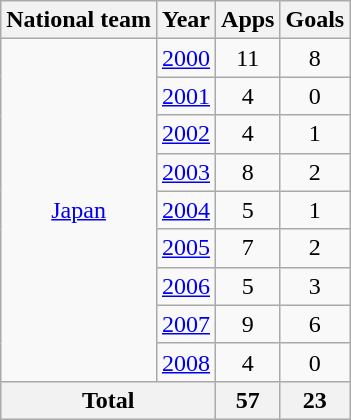<table class="wikitable" style="text-align:center">
<tr>
<th>National team</th>
<th>Year</th>
<th>Apps</th>
<th>Goals</th>
</tr>
<tr>
<td rowspan="9"><a href='#'>Japan</a></td>
<td><a href='#'>2000</a></td>
<td>11</td>
<td>8</td>
</tr>
<tr>
<td><a href='#'>2001</a></td>
<td>4</td>
<td>0</td>
</tr>
<tr>
<td><a href='#'>2002</a></td>
<td>4</td>
<td>1</td>
</tr>
<tr>
<td><a href='#'>2003</a></td>
<td>8</td>
<td>2</td>
</tr>
<tr>
<td><a href='#'>2004</a></td>
<td>5</td>
<td>1</td>
</tr>
<tr>
<td><a href='#'>2005</a></td>
<td>7</td>
<td>2</td>
</tr>
<tr>
<td><a href='#'>2006</a></td>
<td>5</td>
<td>3</td>
</tr>
<tr>
<td><a href='#'>2007</a></td>
<td>9</td>
<td>6</td>
</tr>
<tr>
<td><a href='#'>2008</a></td>
<td>4</td>
<td>0</td>
</tr>
<tr>
<th colspan="2">Total</th>
<th>57</th>
<th>23</th>
</tr>
</table>
